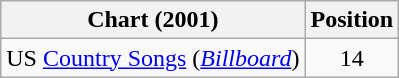<table class="wikitable sortable">
<tr>
<th scope="col">Chart (2001)</th>
<th scope="col">Position</th>
</tr>
<tr>
<td>US <a href='#'>Country Songs</a> (<em><a href='#'>Billboard</a></em>)</td>
<td align="center">14</td>
</tr>
</table>
